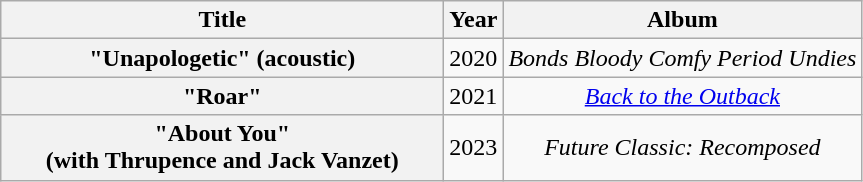<table class="wikitable plainrowheaders" style="text-align:center;" border="1">
<tr>
<th scope="col" style="width:18em;">Title</th>
<th scope="col">Year</th>
<th scope="col">Album</th>
</tr>
<tr>
<th scope="row">"Unapologetic" (acoustic)</th>
<td>2020</td>
<td><em>Bonds Bloody Comfy Period Undies</em></td>
</tr>
<tr>
<th scope="row">"Roar"</th>
<td>2021</td>
<td><em><a href='#'>Back to the Outback</a></em></td>
</tr>
<tr>
<th scope="row">"About You" <br>(with Thrupence and Jack Vanzet)</th>
<td>2023</td>
<td><em>Future Classic: Recomposed</em></td>
</tr>
</table>
